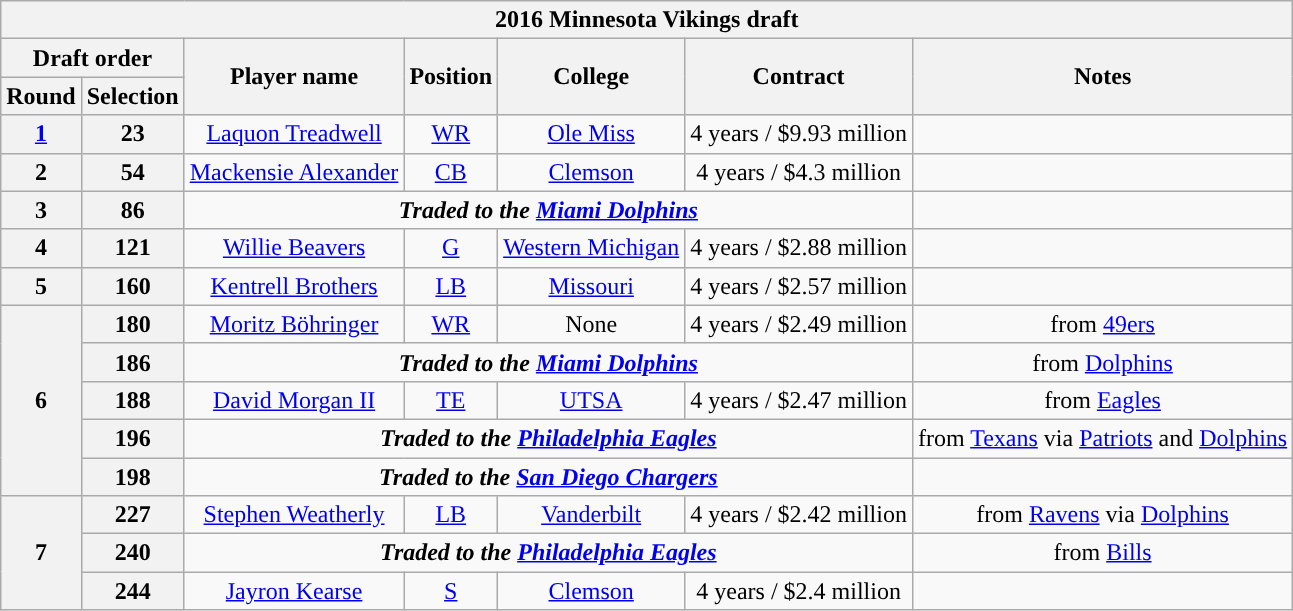<table class="wikitable" style="text-align:center">
<tr>
<th colspan="8">2016 Minnesota Vikings draft</th>
</tr>
<tr>
<th colspan="2">Draft order</th>
<th rowspan="2">Player name</th>
<th rowspan="2">Position</th>
<th rowspan="2">College</th>
<th rowspan="2">Contract</th>
<th rowspan="2">Notes</th>
</tr>
<tr>
<th>Round</th>
<th>Selection</th>
</tr>
<tr>
<th><a href='#'>1</a></th>
<th>23</th>
<td><a href='#'>Laquon Treadwell</a></td>
<td><a href='#'>WR</a></td>
<td><a href='#'>Ole Miss</a></td>
<td>4 years / $9.93 million</td>
<td></td>
</tr>
<tr>
<th>2</th>
<th>54</th>
<td><a href='#'>Mackensie Alexander</a></td>
<td><a href='#'>CB</a></td>
<td><a href='#'>Clemson</a></td>
<td>4 years / $4.3 million</td>
<td></td>
</tr>
<tr>
<th>3</th>
<th>86</th>
<td colspan="4"><strong><em>Traded to the <a href='#'>Miami Dolphins</a></em></strong></td>
<td></td>
</tr>
<tr>
<th>4</th>
<th>121</th>
<td><a href='#'>Willie Beavers</a></td>
<td><a href='#'>G</a></td>
<td><a href='#'>Western Michigan</a></td>
<td>4 years / $2.88 million</td>
<td></td>
</tr>
<tr>
<th>5</th>
<th>160</th>
<td><a href='#'>Kentrell Brothers</a></td>
<td><a href='#'>LB</a></td>
<td><a href='#'>Missouri</a></td>
<td>4 years / $2.57 million</td>
<td></td>
</tr>
<tr>
<th rowspan="5">6</th>
<th>180</th>
<td><a href='#'>Moritz Böhringer</a></td>
<td><a href='#'>WR</a></td>
<td>None</td>
<td>4 years / $2.49 million</td>
<td>from <a href='#'>49ers</a></td>
</tr>
<tr>
<th>186</th>
<td colspan="4"><strong><em>Traded to the <a href='#'>Miami Dolphins</a></em></strong></td>
<td>from <a href='#'>Dolphins</a></td>
</tr>
<tr>
<th>188</th>
<td><a href='#'>David Morgan II</a></td>
<td><a href='#'>TE</a></td>
<td><a href='#'>UTSA</a></td>
<td>4 years / $2.47 million</td>
<td>from <a href='#'>Eagles</a></td>
</tr>
<tr>
<th>196</th>
<td colspan="4"><strong><em>Traded to the <a href='#'>Philadelphia Eagles</a></em></strong></td>
<td>from <a href='#'>Texans</a> via <a href='#'>Patriots</a> and <a href='#'>Dolphins</a></td>
</tr>
<tr>
<th>198</th>
<td colspan="4"><strong><em>Traded to the <a href='#'>San Diego Chargers</a></em></strong></td>
<td></td>
</tr>
<tr>
<th rowspan="3">7</th>
<th>227</th>
<td><a href='#'>Stephen Weatherly</a></td>
<td><a href='#'>LB</a></td>
<td><a href='#'>Vanderbilt</a></td>
<td>4 years / $2.42 million</td>
<td>from <a href='#'>Ravens</a> via <a href='#'>Dolphins</a></td>
</tr>
<tr>
<th>240</th>
<td colspan="4"><strong><em>Traded to the <a href='#'>Philadelphia Eagles</a></em></strong></td>
<td>from <a href='#'>Bills</a></td>
</tr>
<tr>
<th>244</th>
<td><a href='#'>Jayron Kearse</a></td>
<td><a href='#'>S</a></td>
<td><a href='#'>Clemson</a></td>
<td>4 years / $2.4 million</td>
<td></td>
</tr>
</table>
